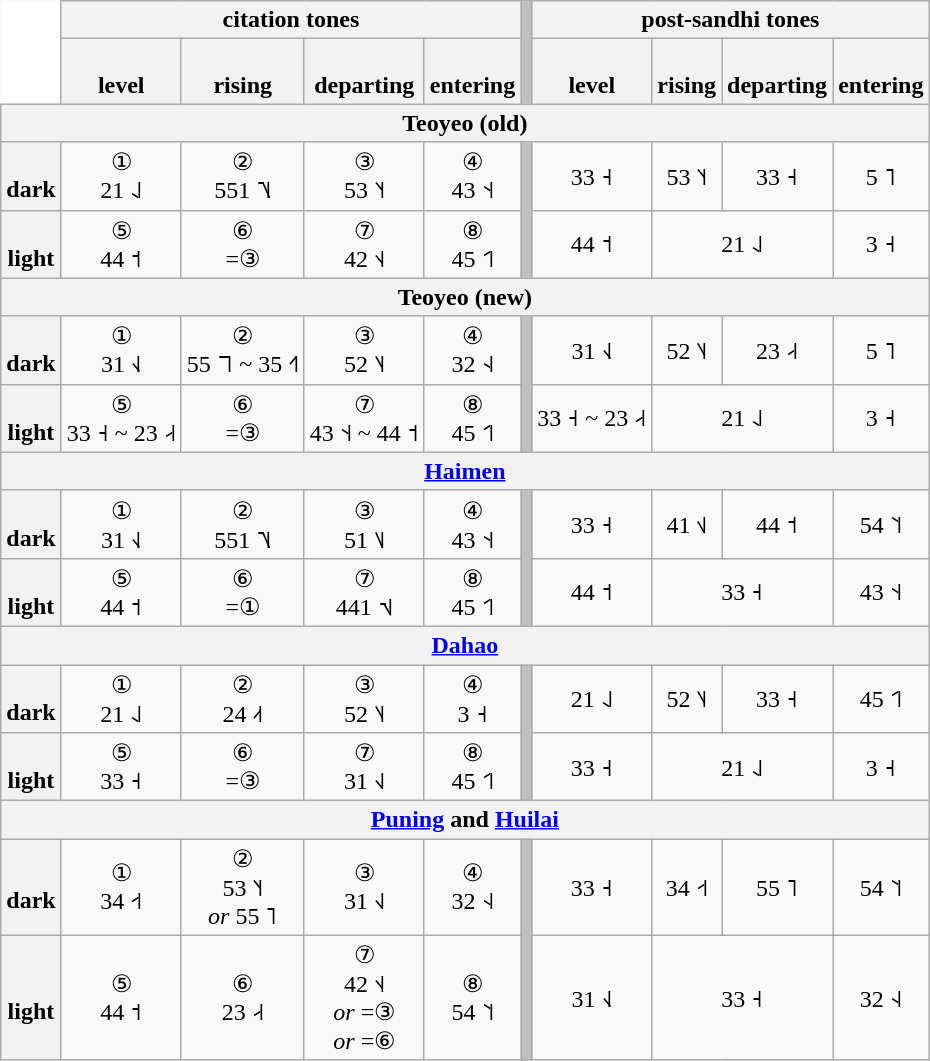<table class="wikitable" style="text-align:center;margin-right:1.4em;">
<tr>
<th rowspan="2" style="border-left:hidden;border-top:hidden;background-color:white;"></th>
<th colspan="4">citation tones</th>
<th rowspan="2" style="background-color:Silver;"></th>
<th colspan="4">post-sandhi tones</th>
</tr>
<tr>
<th><br>level</th>
<th><br>rising</th>
<th><br>departing</th>
<th><br>entering</th>
<th><br>level</th>
<th><br>rising</th>
<th><br>departing</th>
<th><br>entering</th>
</tr>
<tr>
<th colspan="10">Teoyeo (old)</th>
</tr>
<tr>
<th><br>dark</th>
<td>①<br>21 ˨˩</td>
<td>②<br>551 ˥˥˩</td>
<td>③<br>53 ˥˧</td>
<td>④<br>43 ˦˧</td>
<td rowspan="2" style="background-color:Silver;"></td>
<td>33 ˧</td>
<td>53 ˥˧</td>
<td>33 ˧</td>
<td>5 ˥</td>
</tr>
<tr>
<th><br>light</th>
<td>⑤<br>44 ˦</td>
<td>⑥<br>=③</td>
<td>⑦<br>42 ˦˨</td>
<td>⑧<br>45 ˦˥</td>
<td>44 ˦</td>
<td colspan="2">21 ˨˩</td>
<td>3 ˧</td>
</tr>
<tr>
<th colspan="10">Teoyeo (new)</th>
</tr>
<tr>
<th><br>dark</th>
<td>①<br>31 ˧˩</td>
<td>②<br>55 ˥˥ ~ 35 ˧˥</td>
<td>③<br>52 ˥˨</td>
<td>④<br>32 ˧˨</td>
<td rowspan="2" style="background-color:Silver;"></td>
<td>31 ˧˩</td>
<td>52 ˥˨</td>
<td>23 ˨˧</td>
<td>5 ˥</td>
</tr>
<tr>
<th><br>light</th>
<td>⑤<br>33 ˧ ~ 23 ˨˧</td>
<td>⑥<br>=③</td>
<td>⑦<br>43 ˦˧ ~ 44 ˦</td>
<td>⑧<br>45 ˦˥</td>
<td>33 ˧ ~ 23 ˨˧</td>
<td colspan="2">21 ˨˩</td>
<td>3 ˧</td>
</tr>
<tr>
<th colspan="10"><a href='#'>Haimen</a></th>
</tr>
<tr>
<th><br>dark</th>
<td>①<br>31 ˧˩</td>
<td>②<br>551 ˥˥˩</td>
<td>③<br>51 ˥˩</td>
<td>④<br>43 ˦˧</td>
<td rowspan="2" style="background-color:Silver;"></td>
<td>33 ˧</td>
<td>41 ˦˩</td>
<td>44 ˦</td>
<td>54 ˥˦</td>
</tr>
<tr>
<th><br>light</th>
<td>⑤<br>44 ˦</td>
<td>⑥<br>=①</td>
<td>⑦<br>441 ˦˦˩</td>
<td>⑧<br>45 ˦˥</td>
<td>44 ˦</td>
<td colspan="2">33 ˧</td>
<td>43 ˦˧</td>
</tr>
<tr>
<th colspan="10"><a href='#'>Dahao</a></th>
</tr>
<tr>
<th><br>dark</th>
<td>①<br>21 ˨˩</td>
<td>②<br>24 ˨˦</td>
<td>③<br>52 ˥˨</td>
<td>④<br>3 ˧</td>
<td rowspan="2" style="background-color:Silver;"></td>
<td>21 ˨˩</td>
<td>52 ˥˨</td>
<td>33 ˧</td>
<td>45 ˦˥</td>
</tr>
<tr>
<th><br>light</th>
<td>⑤<br>33 ˧</td>
<td>⑥<br>=③</td>
<td>⑦<br>31 ˧˩</td>
<td>⑧<br>45 ˦˥</td>
<td>33 ˧</td>
<td colspan="2">21 ˨˩</td>
<td>3 ˧</td>
</tr>
<tr>
<th colspan="10"><a href='#'>Puning</a> and <a href='#'>Huilai</a></th>
</tr>
<tr>
<th><br>dark</th>
<td>①<br>34 ˧˦</td>
<td>②<br>53 ˥˧<br><em>or</em> 55 ˥</td>
<td>③<br>31 ˧˩</td>
<td>④<br>32 ˧˨</td>
<td rowspan="2" style="background-color:Silver;"></td>
<td>33 ˧</td>
<td>34 ˧˦</td>
<td>55 ˥</td>
<td>54 ˥˦</td>
</tr>
<tr>
<th><br>light</th>
<td>⑤<br>44 ˦</td>
<td>⑥<br>23 ˨˧</td>
<td>⑦<br>42 ˦˨<br><em>or</em> =③<br><em>or</em> =⑥</td>
<td>⑧<br>54 ˥˦</td>
<td>31 ˧˩</td>
<td colspan="2">33 ˧</td>
<td>32 ˧˨</td>
</tr>
</table>
